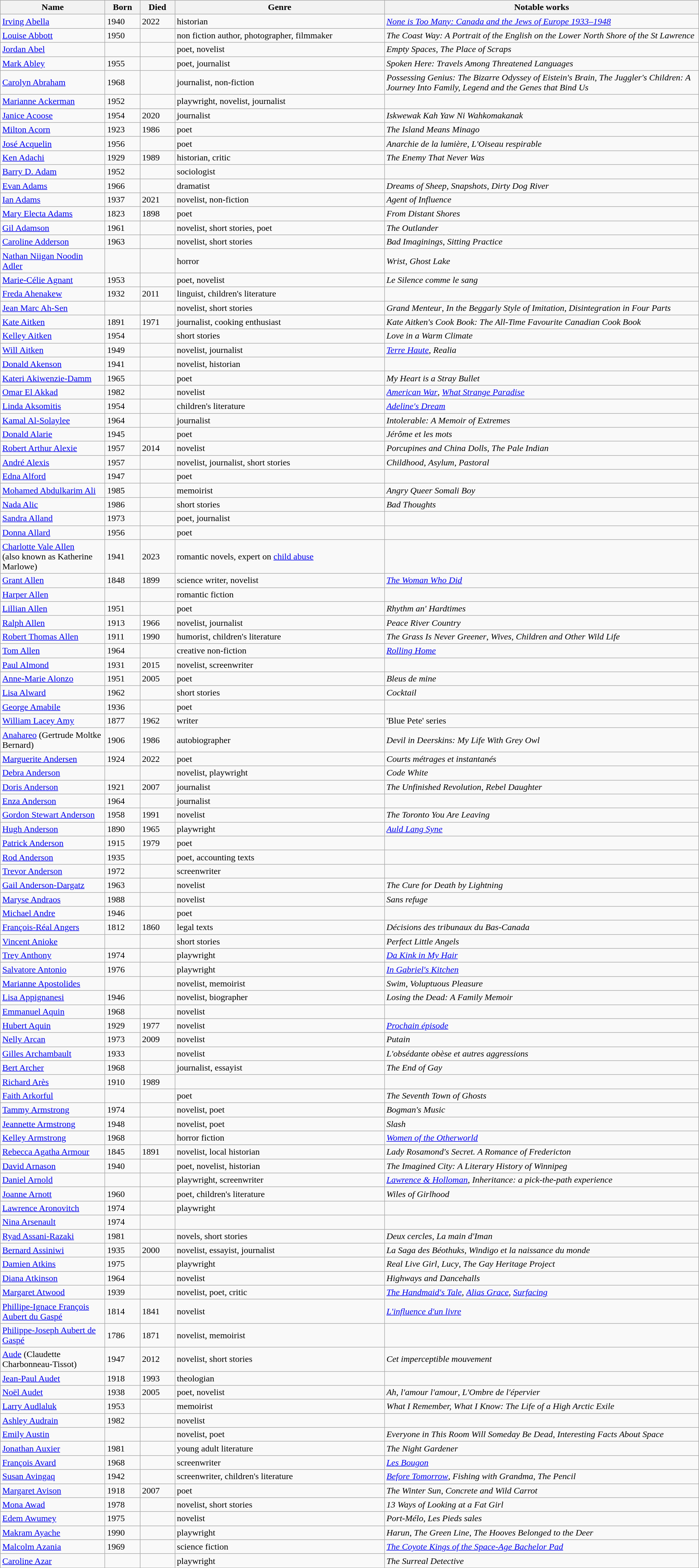<table class="wikitable sortable" style="text-align:left; line-height:18px; width:100%;"–>
<tr>
<th scope="col" style="width:15%;">Name</th>
<th scope="col" style="width:5%;">Born</th>
<th scope="col" style="width:5%;">Died</th>
<th scope="col" style="width:30%;">Genre</th>
<th scope="col" style="width:45%;">Notable works</th>
</tr>
<tr>
<td scope="row"><a href='#'>Irving Abella</a></td>
<td>1940</td>
<td>2022</td>
<td>historian</td>
<td><em><a href='#'>None is Too Many: Canada and the Jews of Europe 1933–1948</a></em></td>
</tr>
<tr>
<td scope="row"><a href='#'>Louise Abbott</a></td>
<td>1950</td>
<td></td>
<td>non fiction author, photographer, filmmaker</td>
<td><em>The Coast Way: A Portrait of the English on the Lower North Shore of the St Lawrence</em></td>
</tr>
<tr>
<td scope="row"><a href='#'>Jordan Abel</a></td>
<td></td>
<td></td>
<td>poet, novelist</td>
<td><em>Empty Spaces</em>, <em>The Place of Scraps</em></td>
</tr>
<tr>
<td scope="row"><a href='#'>Mark Abley</a></td>
<td>1955</td>
<td></td>
<td>poet, journalist</td>
<td><em>Spoken Here: Travels Among Threatened Languages</em></td>
</tr>
<tr>
<td scope="row"><a href='#'>Carolyn Abraham</a></td>
<td>1968</td>
<td></td>
<td>journalist, non-fiction</td>
<td><em>Possessing Genius: The Bizarre Odyssey of Eistein's Brain</em>, <em>The Juggler's Children: A Journey Into Family, Legend and the Genes that Bind Us</em></td>
</tr>
<tr>
<td scope="row"><a href='#'>Marianne Ackerman</a></td>
<td>1952</td>
<td></td>
<td>playwright, novelist, journalist</td>
<td></td>
</tr>
<tr>
<td scope="row"><a href='#'>Janice Acoose</a></td>
<td>1954</td>
<td>2020</td>
<td>journalist</td>
<td><em>Iskwewak Kah Yaw Ni Wahkomakanak</em></td>
</tr>
<tr>
<td scope="row"><a href='#'>Milton Acorn</a></td>
<td>1923</td>
<td>1986</td>
<td>poet</td>
<td><em>The Island Means Minago</em></td>
</tr>
<tr>
<td scope="row"><a href='#'>José Acquelin</a></td>
<td>1956</td>
<td></td>
<td>poet</td>
<td><em>Anarchie de la lumière</em>, <em>L'Oiseau respirable</em></td>
</tr>
<tr>
<td scope="row"><a href='#'>Ken Adachi</a></td>
<td>1929</td>
<td>1989</td>
<td>historian, critic</td>
<td><em>The Enemy That Never Was</em></td>
</tr>
<tr>
<td scope="row"><a href='#'>Barry D. Adam</a></td>
<td>1952</td>
<td></td>
<td>sociologist</td>
<td></td>
</tr>
<tr>
<td scope="row"><a href='#'>Evan Adams</a></td>
<td>1966</td>
<td></td>
<td>dramatist</td>
<td><em>Dreams of Sheep</em>, <em>Snapshots</em>, <em>Dirty Dog River</em></td>
</tr>
<tr>
<td scope="row"><a href='#'>Ian Adams</a></td>
<td>1937</td>
<td>2021</td>
<td>novelist, non-fiction</td>
<td><em>Agent of Influence</em></td>
</tr>
<tr>
<td scope="row"><a href='#'>Mary Electa Adams</a></td>
<td>1823</td>
<td>1898</td>
<td>poet</td>
<td><em>From Distant Shores</em></td>
</tr>
<tr>
<td scope="row"><a href='#'>Gil Adamson</a></td>
<td>1961</td>
<td></td>
<td>novelist, short stories, poet</td>
<td><em>The Outlander</em></td>
</tr>
<tr>
<td scope="row"><a href='#'>Caroline Adderson</a></td>
<td>1963</td>
<td></td>
<td>novelist, short stories</td>
<td><em>Bad Imaginings</em>, <em>Sitting Practice</em></td>
</tr>
<tr>
<td scope="row"><a href='#'>Nathan Niigan Noodin Adler</a></td>
<td></td>
<td></td>
<td>horror</td>
<td><em>Wrist</em>, <em>Ghost Lake</em></td>
</tr>
<tr>
<td scope="row"><a href='#'>Marie-Célie Agnant</a></td>
<td>1953</td>
<td></td>
<td>poet, novelist</td>
<td><em>Le Silence comme le sang</em></td>
</tr>
<tr>
<td scope="row"><a href='#'>Freda Ahenakew</a></td>
<td>1932</td>
<td>2011</td>
<td>linguist, children's literature</td>
<td></td>
</tr>
<tr>
<td scope="row"><a href='#'>Jean Marc Ah-Sen</a></td>
<td></td>
<td></td>
<td>novelist, short stories</td>
<td><em>Grand Menteur</em>, <em>In the Beggarly Style of Imitation</em>, <em>Disintegration in Four Parts</em></td>
</tr>
<tr>
<td scope="row"><a href='#'>Kate Aitken</a></td>
<td>1891</td>
<td>1971</td>
<td>journalist, cooking enthusiast</td>
<td><em>Kate Aitken's Cook Book: The All-Time Favourite Canadian Cook Book</em></td>
</tr>
<tr>
<td scope="row"><a href='#'>Kelley Aitken</a></td>
<td>1954</td>
<td></td>
<td>short stories</td>
<td><em>Love in a Warm Climate</em></td>
</tr>
<tr>
<td scope="row"><a href='#'>Will Aitken</a></td>
<td>1949</td>
<td></td>
<td>novelist, journalist</td>
<td><em><a href='#'>Terre Haute</a></em>, <em>Realia</em></td>
</tr>
<tr>
<td scope="row"><a href='#'>Donald Akenson</a></td>
<td>1941</td>
<td></td>
<td>novelist, historian</td>
<td></td>
</tr>
<tr>
<td scope="row"><a href='#'>Kateri Akiwenzie-Damm</a></td>
<td>1965</td>
<td></td>
<td>poet</td>
<td><em>My Heart is a Stray Bullet</em></td>
</tr>
<tr>
<td scope="row"><a href='#'>Omar El Akkad</a></td>
<td>1982</td>
<td></td>
<td>novelist</td>
<td><em><a href='#'>American War</a></em>, <em><a href='#'>What Strange Paradise</a></em></td>
</tr>
<tr>
<td scope="row"><a href='#'>Linda Aksomitis</a></td>
<td>1954</td>
<td></td>
<td>children's literature</td>
<td><em><a href='#'>Adeline's Dream</a></em></td>
</tr>
<tr>
<td scope="row"><a href='#'>Kamal Al-Solaylee</a></td>
<td>1964</td>
<td></td>
<td>journalist</td>
<td><em>Intolerable: A Memoir of Extremes</em></td>
</tr>
<tr>
<td scope="row"><a href='#'>Donald Alarie</a></td>
<td>1945</td>
<td></td>
<td>poet</td>
<td><em>Jérôme et les mots</em></td>
</tr>
<tr>
<td scope="row"><a href='#'>Robert Arthur Alexie</a></td>
<td>1957</td>
<td>2014</td>
<td>novelist</td>
<td><em>Porcupines and China Dolls</em>, <em>The Pale Indian</em></td>
</tr>
<tr>
<td scope="row"><a href='#'>André Alexis</a></td>
<td>1957</td>
<td></td>
<td>novelist, journalist, short stories</td>
<td><em>Childhood</em>, <em>Asylum</em>, <em>Pastoral</em></td>
</tr>
<tr>
<td scope="row"><a href='#'>Edna Alford</a></td>
<td>1947</td>
<td></td>
<td>poet</td>
<td></td>
</tr>
<tr>
<td scope="row"><a href='#'>Mohamed Abdulkarim Ali</a></td>
<td>1985</td>
<td></td>
<td>memoirist</td>
<td><em>Angry Queer Somali Boy</em></td>
</tr>
<tr>
<td scope="row"><a href='#'>Nada Alic</a></td>
<td>1986</td>
<td></td>
<td>short stories</td>
<td><em>Bad Thoughts</em></td>
</tr>
<tr>
<td scope="row"><a href='#'>Sandra Alland</a></td>
<td>1973</td>
<td></td>
<td>poet, journalist</td>
<td></td>
</tr>
<tr>
<td scope="row"><a href='#'>Donna Allard</a></td>
<td>1956</td>
<td></td>
<td>poet</td>
<td></td>
</tr>
<tr>
<td scope="row"><a href='#'>Charlotte Vale Allen</a> <br>(also known as Katherine Marlowe)</td>
<td>1941</td>
<td>2023</td>
<td>romantic novels, expert on <a href='#'>child abuse</a></td>
<td></td>
</tr>
<tr>
<td scope="row"><a href='#'>Grant Allen</a></td>
<td>1848</td>
<td>1899</td>
<td>science writer, novelist</td>
<td><em><a href='#'>The Woman Who Did</a></em></td>
</tr>
<tr>
<td scope="row"><a href='#'>Harper Allen</a></td>
<td></td>
<td></td>
<td>romantic fiction</td>
<td></td>
</tr>
<tr>
<td scope="row"><a href='#'>Lillian Allen</a></td>
<td>1951</td>
<td></td>
<td>poet</td>
<td><em>Rhythm an' Hardtimes</em></td>
</tr>
<tr>
<td scope="row"><a href='#'>Ralph Allen</a></td>
<td>1913</td>
<td>1966</td>
<td>novelist, journalist</td>
<td><em>Peace River Country</em></td>
</tr>
<tr>
<td scope="row"><a href='#'>Robert Thomas Allen</a></td>
<td>1911</td>
<td>1990</td>
<td>humorist, children's literature</td>
<td><em>The Grass Is Never Greener</em>, <em>Wives, Children and Other Wild Life</em></td>
</tr>
<tr>
<td scope="row"><a href='#'>Tom Allen</a></td>
<td>1964</td>
<td></td>
<td>creative non-fiction</td>
<td><em><a href='#'>Rolling Home</a></em></td>
</tr>
<tr>
<td scope="row"><a href='#'>Paul Almond</a></td>
<td>1931</td>
<td>2015</td>
<td>novelist, screenwriter</td>
<td></td>
</tr>
<tr>
<td scope="row"><a href='#'>Anne-Marie Alonzo</a></td>
<td>1951</td>
<td>2005</td>
<td>poet</td>
<td><em>Bleus de mine</em></td>
</tr>
<tr>
<td scope="row"><a href='#'>Lisa Alward</a></td>
<td>1962</td>
<td></td>
<td>short stories</td>
<td><em>Cocktail</em></td>
</tr>
<tr>
<td scope="row"><a href='#'>George Amabile</a></td>
<td>1936</td>
<td></td>
<td>poet</td>
<td></td>
</tr>
<tr>
<td scope="row"><a href='#'>William Lacey Amy</a></td>
<td>1877</td>
<td>1962</td>
<td>writer</td>
<td>'Blue Pete' series</td>
</tr>
<tr>
<td scope="row"><a href='#'>Anahareo</a> (Gertrude Moltke Bernard)</td>
<td>1906</td>
<td>1986</td>
<td>autobiographer</td>
<td><em>Devil in Deerskins: My Life With Grey Owl</em></td>
</tr>
<tr>
<td scope="row"><a href='#'>Marguerite Andersen</a></td>
<td>1924</td>
<td>2022</td>
<td>poet</td>
<td><em>Courts métrages et instantanés</em></td>
</tr>
<tr>
<td scope="row"><a href='#'>Debra Anderson</a></td>
<td></td>
<td></td>
<td>novelist, playwright</td>
<td><em>Code White</em></td>
</tr>
<tr>
<td scope="row"><a href='#'>Doris Anderson</a></td>
<td>1921</td>
<td>2007</td>
<td>journalist</td>
<td><em>The Unfinished Revolution</em>, <em>Rebel Daughter</em></td>
</tr>
<tr>
<td scope="row"><a href='#'>Enza Anderson</a></td>
<td>1964</td>
<td></td>
<td>journalist</td>
<td></td>
</tr>
<tr>
<td scope="row"><a href='#'>Gordon Stewart Anderson</a></td>
<td>1958</td>
<td>1991</td>
<td>novelist</td>
<td><em>The Toronto You Are Leaving</em></td>
</tr>
<tr>
<td scope="row"><a href='#'>Hugh Anderson</a></td>
<td>1890</td>
<td>1965</td>
<td>playwright</td>
<td><em><a href='#'>Auld Lang Syne</a></em></td>
</tr>
<tr>
<td scope="row"><a href='#'>Patrick Anderson</a></td>
<td>1915</td>
<td>1979</td>
<td>poet</td>
<td></td>
</tr>
<tr>
<td scope="row"><a href='#'>Rod Anderson</a></td>
<td>1935</td>
<td></td>
<td>poet, accounting texts</td>
<td></td>
</tr>
<tr>
<td scope="row"><a href='#'>Trevor Anderson</a></td>
<td>1972</td>
<td></td>
<td>screenwriter</td>
<td></td>
</tr>
<tr>
<td scope="row"><a href='#'>Gail Anderson-Dargatz</a></td>
<td>1963</td>
<td></td>
<td>novelist</td>
<td><em>The Cure for Death by Lightning</em></td>
</tr>
<tr>
<td scope="row"><a href='#'>Maryse Andraos</a></td>
<td>1988</td>
<td></td>
<td>novelist</td>
<td><em>Sans refuge</em></td>
</tr>
<tr>
<td scope="row"><a href='#'>Michael Andre</a></td>
<td>1946</td>
<td></td>
<td>poet</td>
<td></td>
</tr>
<tr>
<td scope="row"><a href='#'>François-Réal Angers</a></td>
<td>1812</td>
<td>1860</td>
<td>legal texts</td>
<td><em>Décisions des tribunaux du Bas-Canada</em></td>
</tr>
<tr>
<td scope="row"><a href='#'>Vincent Anioke</a></td>
<td></td>
<td></td>
<td>short stories</td>
<td><em>Perfect Little Angels</em></td>
</tr>
<tr>
<td scope="row"><a href='#'>Trey Anthony</a></td>
<td>1974</td>
<td></td>
<td>playwright</td>
<td><em><a href='#'>Da Kink in My Hair</a></em></td>
</tr>
<tr>
<td scope="row"><a href='#'>Salvatore Antonio</a></td>
<td>1976</td>
<td></td>
<td>playwright</td>
<td><em><a href='#'>In Gabriel's Kitchen</a></em></td>
</tr>
<tr>
<td scope="row"><a href='#'>Marianne Apostolides</a></td>
<td></td>
<td></td>
<td>novelist, memoirist</td>
<td><em>Swim</em>, <em>Voluptuous Pleasure</em></td>
</tr>
<tr>
<td scope="row"><a href='#'>Lisa Appignanesi</a></td>
<td>1946</td>
<td></td>
<td>novelist, biographer</td>
<td><em>Losing the Dead: A Family Memoir</em></td>
</tr>
<tr>
<td scope="row"><a href='#'>Emmanuel Aquin</a></td>
<td>1968</td>
<td></td>
<td>novelist</td>
<td></td>
</tr>
<tr>
<td scope="row"><a href='#'>Hubert Aquin</a></td>
<td>1929</td>
<td>1977</td>
<td>novelist</td>
<td><em><a href='#'>Prochain épisode</a></em></td>
</tr>
<tr>
<td scope="row"><a href='#'>Nelly Arcan</a></td>
<td>1973</td>
<td>2009</td>
<td>novelist</td>
<td><em>Putain</em></td>
</tr>
<tr>
<td scope="row"><a href='#'>Gilles Archambault</a></td>
<td>1933</td>
<td></td>
<td>novelist</td>
<td><em>L'obsédante obèse et autres aggressions</em></td>
</tr>
<tr>
<td scope="row"><a href='#'>Bert Archer</a></td>
<td>1968</td>
<td></td>
<td>journalist, essayist</td>
<td><em>The End of Gay</em></td>
</tr>
<tr>
<td scope="row"><a href='#'>Richard Arès</a></td>
<td>1910</td>
<td>1989</td>
<td></td>
<td></td>
</tr>
<tr>
<td scope="row"><a href='#'>Faith Arkorful</a></td>
<td></td>
<td></td>
<td>poet</td>
<td><em>The Seventh Town of Ghosts</em></td>
</tr>
<tr>
<td scope="row"><a href='#'>Tammy Armstrong</a></td>
<td>1974</td>
<td></td>
<td>novelist, poet</td>
<td><em>Bogman's Music</em></td>
</tr>
<tr>
<td scope="row"><a href='#'>Jeannette Armstrong</a></td>
<td>1948</td>
<td></td>
<td>novelist, poet</td>
<td><em>Slash</em></td>
</tr>
<tr>
<td scope="row"><a href='#'>Kelley Armstrong</a></td>
<td>1968</td>
<td></td>
<td>horror fiction</td>
<td><em><a href='#'>Women of the Otherworld</a></em></td>
</tr>
<tr>
<td scope="row"><a href='#'>Rebecca Agatha Armour</a></td>
<td>1845</td>
<td>1891</td>
<td>novelist, local historian</td>
<td><em>Lady Rosamond's Secret. A Romance of Fredericton</em></td>
</tr>
<tr>
<td scope="row"><a href='#'>David Arnason</a></td>
<td>1940</td>
<td></td>
<td>poet, novelist, historian</td>
<td><em>The Imagined City: A Literary History of Winnipeg</em></td>
</tr>
<tr>
<td scope="row"><a href='#'>Daniel Arnold</a></td>
<td></td>
<td></td>
<td>playwright, screenwriter</td>
<td><em><a href='#'>Lawrence & Holloman</a></em>, <em>Inheritance: a pick-the-path experience</em></td>
</tr>
<tr>
<td scope="row"><a href='#'>Joanne Arnott</a></td>
<td>1960</td>
<td></td>
<td>poet, children's literature</td>
<td><em>Wiles of Girlhood</em></td>
</tr>
<tr>
<td scope="row"><a href='#'>Lawrence Aronovitch</a></td>
<td>1974</td>
<td></td>
<td>playwright</td>
<td></td>
</tr>
<tr>
<td scope="row"><a href='#'>Nina Arsenault</a></td>
<td>1974</td>
<td></td>
<td></td>
<td></td>
</tr>
<tr>
<td scope="row"><a href='#'>Ryad Assani-Razaki</a></td>
<td>1981</td>
<td></td>
<td>novels, short stories</td>
<td><em>Deux cercles</em>, <em>La main d'Iman</em></td>
</tr>
<tr>
<td scope="row"><a href='#'>Bernard Assiniwi</a></td>
<td>1935</td>
<td>2000</td>
<td>novelist, essayist, journalist</td>
<td><em>La Saga des Béothuks</em>, <em>Windigo et la naissance du monde</em></td>
</tr>
<tr>
<td scope="row"><a href='#'>Damien Atkins</a></td>
<td>1975</td>
<td></td>
<td>playwright</td>
<td><em>Real Live Girl</em>, <em>Lucy</em>, <em>The Gay Heritage Project</em></td>
</tr>
<tr>
<td scope="row"><a href='#'>Diana Atkinson</a></td>
<td>1964</td>
<td></td>
<td>novelist</td>
<td><em>Highways and Dancehalls</em></td>
</tr>
<tr>
<td scope="row"><a href='#'>Margaret Atwood</a></td>
<td>1939</td>
<td></td>
<td>novelist, poet, critic</td>
<td><em><a href='#'>The Handmaid's Tale</a></em>, <em><a href='#'>Alias Grace</a></em>, <em><a href='#'>Surfacing</a></em></td>
</tr>
<tr>
<td scope="row"><a href='#'>Phillipe-Ignace François Aubert du Gaspé</a></td>
<td>1814</td>
<td>1841</td>
<td>novelist</td>
<td><em><a href='#'>L'influence d'un livre</a></em></td>
</tr>
<tr>
<td scope="row"><a href='#'>Philippe-Joseph Aubert de Gaspé</a></td>
<td>1786</td>
<td>1871</td>
<td>novelist, memoirist</td>
<td></td>
</tr>
<tr>
<td scope="row"><a href='#'>Aude</a> (Claudette Charbonneau-Tissot)</td>
<td>1947</td>
<td>2012</td>
<td>novelist, short stories</td>
<td><em>Cet imperceptible mouvement</em></td>
</tr>
<tr>
<td scope="row"><a href='#'>Jean-Paul Audet</a></td>
<td>1918</td>
<td>1993</td>
<td>theologian</td>
<td></td>
</tr>
<tr>
<td scope="row"><a href='#'>Noël Audet</a></td>
<td>1938</td>
<td>2005</td>
<td>poet, novelist</td>
<td><em>Ah, l'amour l'amour</em>, <em>L'Ombre de l'épervier</em></td>
</tr>
<tr>
<td scope="row"><a href='#'>Larry Audlaluk</a></td>
<td>1953</td>
<td></td>
<td>memoirist</td>
<td><em>What I Remember, What I Know: The Life of a High Arctic Exile</em></td>
</tr>
<tr>
<td scope="row"><a href='#'>Ashley Audrain</a></td>
<td>1982</td>
<td></td>
<td>novelist</td>
<td></td>
</tr>
<tr>
<td scope="row"><a href='#'>Emily Austin</a></td>
<td></td>
<td></td>
<td>novelist, poet</td>
<td><em>Everyone in This Room Will Someday Be Dead</em>, <em>Interesting Facts About Space</em></td>
</tr>
<tr>
<td scope="row"><a href='#'>Jonathan Auxier</a></td>
<td>1981</td>
<td></td>
<td>young adult literature</td>
<td><em>The Night Gardener</em></td>
</tr>
<tr>
<td scope="row"><a href='#'>François Avard</a></td>
<td>1968</td>
<td></td>
<td>screenwriter</td>
<td><em><a href='#'>Les Bougon</a></em></td>
</tr>
<tr>
<td scope="row"><a href='#'>Susan Avingaq</a></td>
<td>1942</td>
<td></td>
<td>screenwriter, children's literature</td>
<td><em><a href='#'>Before Tomorrow</a></em>, <em>Fishing with Grandma</em>, <em>The Pencil</em></td>
</tr>
<tr>
<td scope="row"><a href='#'>Margaret Avison</a></td>
<td>1918</td>
<td>2007</td>
<td>poet</td>
<td><em>The Winter Sun</em>, <em>Concrete and Wild Carrot</em></td>
</tr>
<tr>
<td scope="row"><a href='#'>Mona Awad</a></td>
<td>1978</td>
<td></td>
<td>novelist, short stories</td>
<td><em>13 Ways of Looking at a Fat Girl</em></td>
</tr>
<tr>
<td scope="row"><a href='#'>Edem Awumey</a></td>
<td>1975</td>
<td></td>
<td>novelist</td>
<td><em>Port-Mélo</em>, <em>Les Pieds sales</em></td>
</tr>
<tr>
<td scope="row"><a href='#'>Makram Ayache</a></td>
<td>1990</td>
<td></td>
<td>playwright</td>
<td><em>Harun</em>, <em>The Green Line</em>, <em>The Hooves Belonged to the Deer</em></td>
</tr>
<tr>
<td scope="row"><a href='#'>Malcolm Azania</a></td>
<td>1969</td>
<td></td>
<td>science fiction</td>
<td><em><a href='#'>The Coyote Kings of the Space-Age Bachelor Pad</a></em></td>
</tr>
<tr>
<td scope="row"><a href='#'>Caroline Azar</a></td>
<td></td>
<td></td>
<td>playwright</td>
<td><em>The Surreal Detective</em></td>
</tr>
</table>
